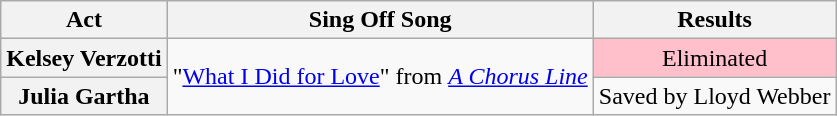<table class="wikitable plainrowheaders" style="text-align:center;">
<tr>
<th scope="col">Act</th>
<th scope="col">Sing Off Song</th>
<th scope="col">Results</th>
</tr>
<tr>
<th scope="row">Kelsey Verzotti</th>
<td rowspan="2">"<a href='#'>What I Did for Love</a>" from <em><a href='#'>A Chorus Line</a></em></td>
<td style="background:pink;">Eliminated</td>
</tr>
<tr>
<th scope="row">Julia Gartha</th>
<td>Saved by Lloyd Webber</td>
</tr>
</table>
